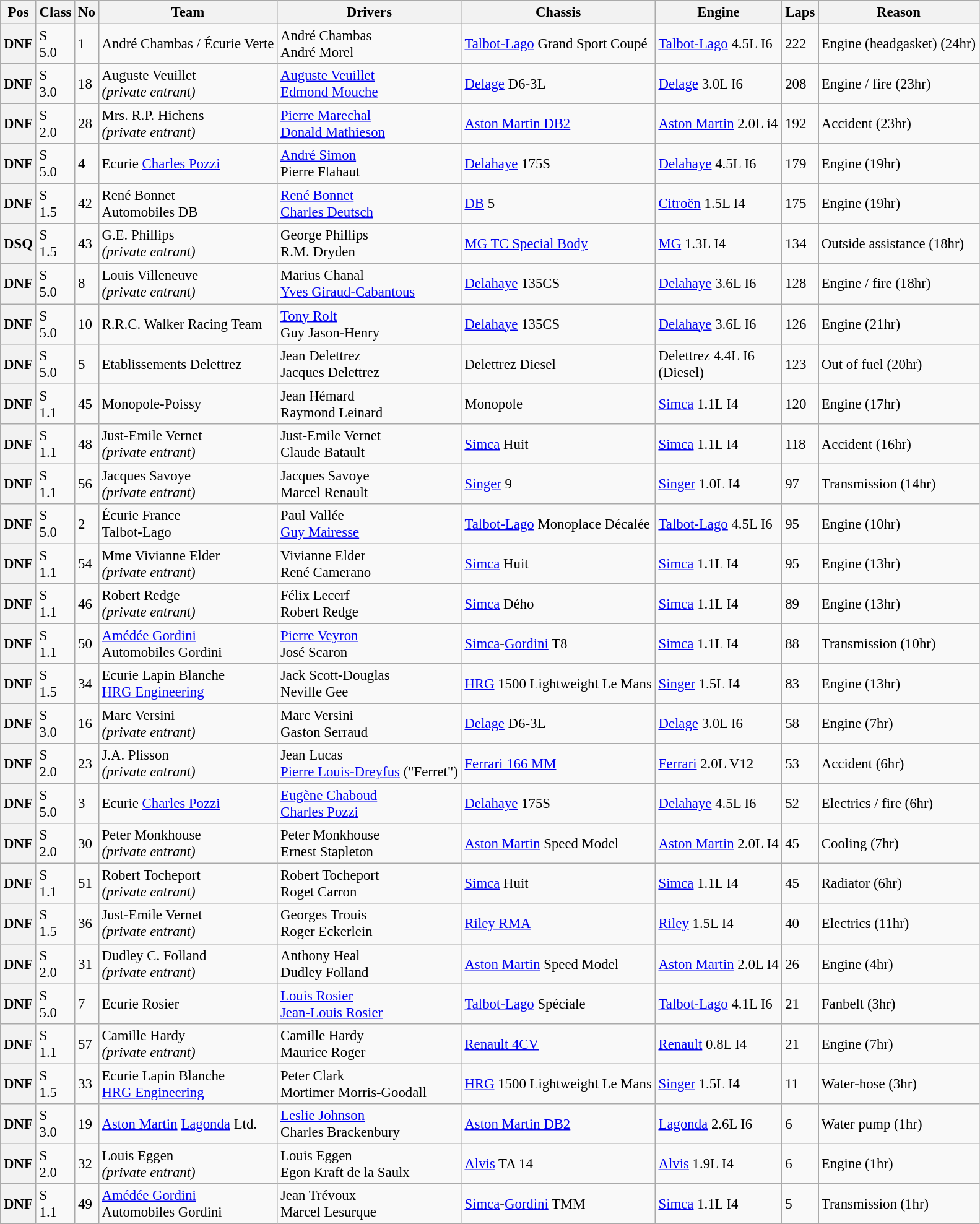<table class="wikitable" style="font-size: 95%;">
<tr>
<th>Pos</th>
<th>Class</th>
<th>No</th>
<th>Team</th>
<th>Drivers</th>
<th>Chassis</th>
<th>Engine</th>
<th>Laps</th>
<th>Reason</th>
</tr>
<tr>
<th>DNF</th>
<td>S<br>5.0</td>
<td>1</td>
<td> André Chambas / Écurie Verte</td>
<td> André Chambas<br> André Morel</td>
<td><a href='#'>Talbot-Lago</a> Grand Sport Coupé</td>
<td><a href='#'>Talbot-Lago</a> 4.5L I6</td>
<td>222</td>
<td>Engine (headgasket) (24hr)</td>
</tr>
<tr>
<th>DNF</th>
<td>S<br>3.0</td>
<td>18</td>
<td> Auguste Veuillet<br><em>(private entrant)</em></td>
<td> <a href='#'>Auguste Veuillet</a><br> <a href='#'>Edmond Mouche</a></td>
<td><a href='#'>Delage</a> D6-3L</td>
<td><a href='#'>Delage</a> 3.0L I6</td>
<td>208</td>
<td>Engine / fire (23hr)</td>
</tr>
<tr>
<th>DNF</th>
<td>S<br>2.0</td>
<td>28</td>
<td> Mrs. R.P. Hichens<br><em>(private entrant)</em></td>
<td> <a href='#'>Pierre Marechal</a><br> <a href='#'>Donald Mathieson</a></td>
<td><a href='#'>Aston Martin DB2</a></td>
<td><a href='#'>Aston Martin</a> 2.0L i4</td>
<td>192</td>
<td>Accident (23hr)</td>
</tr>
<tr>
<th>DNF</th>
<td>S<br>5.0</td>
<td>4</td>
<td> Ecurie <a href='#'>Charles Pozzi</a></td>
<td> <a href='#'>André Simon</a><br> Pierre Flahaut</td>
<td><a href='#'>Delahaye</a> 175S</td>
<td><a href='#'>Delahaye</a> 4.5L I6</td>
<td>179</td>
<td>Engine (19hr)</td>
</tr>
<tr>
<th>DNF</th>
<td>S<br>1.5</td>
<td>42</td>
<td> René Bonnet<br> Automobiles DB</td>
<td> <a href='#'>René Bonnet</a><br> <a href='#'>Charles Deutsch</a></td>
<td><a href='#'>DB</a> 5</td>
<td><a href='#'>Citroën</a> 1.5L I4</td>
<td>175</td>
<td>Engine (19hr)</td>
</tr>
<tr>
<th>DSQ</th>
<td>S<br>1.5</td>
<td>43</td>
<td> G.E. Phillips<br><em>(private entrant)</em></td>
<td> George Phillips<br> R.M. Dryden</td>
<td><a href='#'>MG TC Special Body</a></td>
<td><a href='#'>MG</a> 1.3L I4</td>
<td>134</td>
<td>Outside assistance (18hr)</td>
</tr>
<tr>
<th>DNF</th>
<td>S<br>5.0</td>
<td>8</td>
<td> Louis Villeneuve<br><em>(private entrant)</em></td>
<td> Marius Chanal<br> <a href='#'>Yves Giraud-Cabantous</a></td>
<td><a href='#'>Delahaye</a> 135CS</td>
<td><a href='#'>Delahaye</a> 3.6L I6</td>
<td>128</td>
<td>Engine / fire (18hr)</td>
</tr>
<tr>
<th>DNF</th>
<td>S<br>5.0</td>
<td>10</td>
<td> R.R.C. Walker Racing Team</td>
<td> <a href='#'>Tony Rolt</a><br> Guy Jason-Henry</td>
<td><a href='#'>Delahaye</a> 135CS</td>
<td><a href='#'>Delahaye</a> 3.6L I6</td>
<td>126</td>
<td>Engine (21hr)</td>
</tr>
<tr>
<th>DNF</th>
<td>S<br>5.0</td>
<td>5</td>
<td> Etablissements Delettrez</td>
<td> Jean Delettrez<br> Jacques Delettrez</td>
<td>Delettrez Diesel</td>
<td>Delettrez 4.4L I6<br>(Diesel)</td>
<td>123</td>
<td>Out of fuel (20hr)</td>
</tr>
<tr>
<th>DNF</th>
<td>S<br>1.1</td>
<td>45</td>
<td> Monopole-Poissy</td>
<td> Jean Hémard<br> Raymond Leinard</td>
<td>Monopole</td>
<td><a href='#'>Simca</a> 1.1L I4</td>
<td>120</td>
<td>Engine (17hr)</td>
</tr>
<tr>
<th>DNF</th>
<td>S<br>1.1</td>
<td>48</td>
<td> Just-Emile Vernet<br><em>(private entrant)</em></td>
<td> Just-Emile Vernet<br> Claude Batault</td>
<td><a href='#'>Simca</a> Huit</td>
<td><a href='#'>Simca</a> 1.1L I4</td>
<td>118</td>
<td>Accident (16hr)</td>
</tr>
<tr>
<th>DNF</th>
<td>S<br>1.1</td>
<td>56</td>
<td> Jacques Savoye<br><em>(private entrant)</em></td>
<td> Jacques Savoye<br> Marcel Renault</td>
<td><a href='#'>Singer</a> 9</td>
<td><a href='#'>Singer</a> 1.0L I4</td>
<td>97</td>
<td>Transmission (14hr)</td>
</tr>
<tr>
<th>DNF</th>
<td>S<br>5.0</td>
<td>2</td>
<td> Écurie France<br> Talbot-Lago</td>
<td> Paul Vallée<br> <a href='#'>Guy Mairesse</a></td>
<td><a href='#'>Talbot-Lago</a> Monoplace Décalée</td>
<td><a href='#'>Talbot-Lago</a> 4.5L I6</td>
<td>95</td>
<td>Engine (10hr)</td>
</tr>
<tr>
<th>DNF</th>
<td>S<br>1.1</td>
<td>54</td>
<td> Mme Vivianne Elder<br><em>(private entrant)</em></td>
<td> Vivianne Elder<br> René Camerano</td>
<td><a href='#'>Simca</a> Huit</td>
<td><a href='#'>Simca</a> 1.1L I4</td>
<td>95</td>
<td>Engine (13hr)</td>
</tr>
<tr>
<th>DNF</th>
<td>S<br>1.1</td>
<td>46</td>
<td> Robert Redge<br><em>(private entrant)</em></td>
<td> Félix Lecerf<br> Robert Redge</td>
<td><a href='#'>Simca</a> Dého</td>
<td><a href='#'>Simca</a> 1.1L I4</td>
<td>89</td>
<td>Engine (13hr)</td>
</tr>
<tr>
<th>DNF</th>
<td>S<br>1.1</td>
<td>50</td>
<td> <a href='#'>Amédée Gordini</a><br> Automobiles Gordini</td>
<td> <a href='#'>Pierre Veyron</a><br> José Scaron</td>
<td><a href='#'>Simca</a>-<a href='#'>Gordini</a> T8</td>
<td><a href='#'>Simca</a> 1.1L I4</td>
<td>88</td>
<td>Transmission (10hr)</td>
</tr>
<tr>
<th>DNF</th>
<td>S<br>1.5</td>
<td>34</td>
<td> Ecurie Lapin Blanche<br> <a href='#'>HRG Engineering</a></td>
<td> Jack Scott-Douglas<br> Neville Gee</td>
<td><a href='#'>HRG</a> 1500 Lightweight Le Mans</td>
<td><a href='#'>Singer</a> 1.5L I4</td>
<td>83</td>
<td>Engine (13hr)</td>
</tr>
<tr>
<th>DNF</th>
<td>S<br>3.0</td>
<td>16</td>
<td> Marc Versini<br><em>(private entrant)</em></td>
<td> Marc Versini<br> Gaston Serraud</td>
<td><a href='#'>Delage</a> D6-3L</td>
<td><a href='#'>Delage</a> 3.0L I6</td>
<td>58</td>
<td>Engine (7hr)</td>
</tr>
<tr>
<th>DNF</th>
<td>S<br>2.0</td>
<td>23</td>
<td> J.A. Plisson<br><em>(private entrant)</em></td>
<td> Jean Lucas<br> <a href='#'>Pierre Louis-Dreyfus</a> ("Ferret")</td>
<td><a href='#'>Ferrari 166 MM</a></td>
<td><a href='#'>Ferrari</a> 2.0L V12</td>
<td>53</td>
<td>Accident (6hr)</td>
</tr>
<tr>
<th>DNF</th>
<td>S<br>5.0</td>
<td>3</td>
<td> Ecurie <a href='#'>Charles Pozzi</a></td>
<td> <a href='#'>Eugène Chaboud</a><br> <a href='#'>Charles Pozzi</a></td>
<td><a href='#'>Delahaye</a> 175S</td>
<td><a href='#'>Delahaye</a> 4.5L I6</td>
<td>52</td>
<td>Electrics / fire (6hr)</td>
</tr>
<tr>
<th>DNF</th>
<td>S<br>2.0</td>
<td>30</td>
<td> Peter Monkhouse<br><em>(private entrant)</em></td>
<td> Peter Monkhouse<br> Ernest Stapleton</td>
<td><a href='#'>Aston Martin</a> Speed Model</td>
<td><a href='#'>Aston Martin</a> 2.0L I4</td>
<td>45</td>
<td>Cooling (7hr)</td>
</tr>
<tr>
<th>DNF</th>
<td>S<br>1.1</td>
<td>51</td>
<td> Robert Tocheport<br><em>(private entrant)</em></td>
<td> Robert Tocheport<br> Roget Carron</td>
<td><a href='#'>Simca</a> Huit</td>
<td><a href='#'>Simca</a> 1.1L I4</td>
<td>45</td>
<td>Radiator (6hr)</td>
</tr>
<tr>
<th>DNF</th>
<td>S<br>1.5</td>
<td>36</td>
<td> Just-Emile Vernet<br><em>(private entrant)</em></td>
<td> Georges Trouis<br> Roger Eckerlein</td>
<td><a href='#'>Riley RMA</a></td>
<td><a href='#'>Riley</a> 1.5L I4</td>
<td>40</td>
<td>Electrics (11hr)</td>
</tr>
<tr>
<th>DNF</th>
<td>S<br>2.0</td>
<td>31</td>
<td> Dudley C. Folland<br><em>(private entrant)</em></td>
<td> Anthony Heal<br> Dudley Folland</td>
<td><a href='#'>Aston Martin</a> Speed Model</td>
<td><a href='#'>Aston Martin</a> 2.0L I4</td>
<td>26</td>
<td>Engine (4hr)</td>
</tr>
<tr>
<th>DNF</th>
<td>S<br>5.0</td>
<td>7</td>
<td> Ecurie Rosier</td>
<td> <a href='#'>Louis Rosier</a><br> <a href='#'>Jean-Louis Rosier</a></td>
<td><a href='#'>Talbot-Lago</a> Spéciale</td>
<td><a href='#'>Talbot-Lago</a> 4.1L I6</td>
<td>21</td>
<td>Fanbelt (3hr)</td>
</tr>
<tr>
<th>DNF</th>
<td>S<br>1.1</td>
<td>57</td>
<td> Camille Hardy<br><em>(private entrant)</em></td>
<td> Camille Hardy<br> Maurice Roger</td>
<td><a href='#'>Renault 4CV</a></td>
<td><a href='#'>Renault</a> 0.8L I4</td>
<td>21</td>
<td>Engine (7hr)</td>
</tr>
<tr>
<th>DNF</th>
<td>S<br>1.5</td>
<td>33</td>
<td> Ecurie Lapin Blanche<br> <a href='#'>HRG Engineering</a></td>
<td> Peter Clark<br> Mortimer Morris-Goodall</td>
<td><a href='#'>HRG</a> 1500 Lightweight Le Mans</td>
<td><a href='#'>Singer</a> 1.5L I4</td>
<td>11</td>
<td>Water-hose (3hr)</td>
</tr>
<tr>
<th>DNF</th>
<td>S<br>3.0</td>
<td>19</td>
<td> <a href='#'>Aston Martin</a> <a href='#'>Lagonda</a> Ltd.</td>
<td> <a href='#'>Leslie Johnson</a><br> Charles Brackenbury</td>
<td><a href='#'>Aston Martin DB2</a></td>
<td><a href='#'>Lagonda</a> 2.6L I6</td>
<td>6</td>
<td>Water pump (1hr)</td>
</tr>
<tr>
<th>DNF</th>
<td>S<br>2.0</td>
<td>32</td>
<td> Louis Eggen<br><em>(private entrant)</em></td>
<td> Louis Eggen<br> Egon Kraft de la Saulx</td>
<td><a href='#'>Alvis</a> TA 14</td>
<td><a href='#'>Alvis</a> 1.9L I4</td>
<td>6</td>
<td>Engine (1hr)</td>
</tr>
<tr>
<th>DNF</th>
<td>S<br>1.1</td>
<td>49</td>
<td> <a href='#'>Amédée Gordini</a><br> Automobiles Gordini</td>
<td> Jean Trévoux<br> Marcel Lesurque</td>
<td><a href='#'>Simca</a>-<a href='#'>Gordini</a> TMM</td>
<td><a href='#'>Simca</a> 1.1L I4</td>
<td>5</td>
<td>Transmission (1hr)</td>
</tr>
</table>
